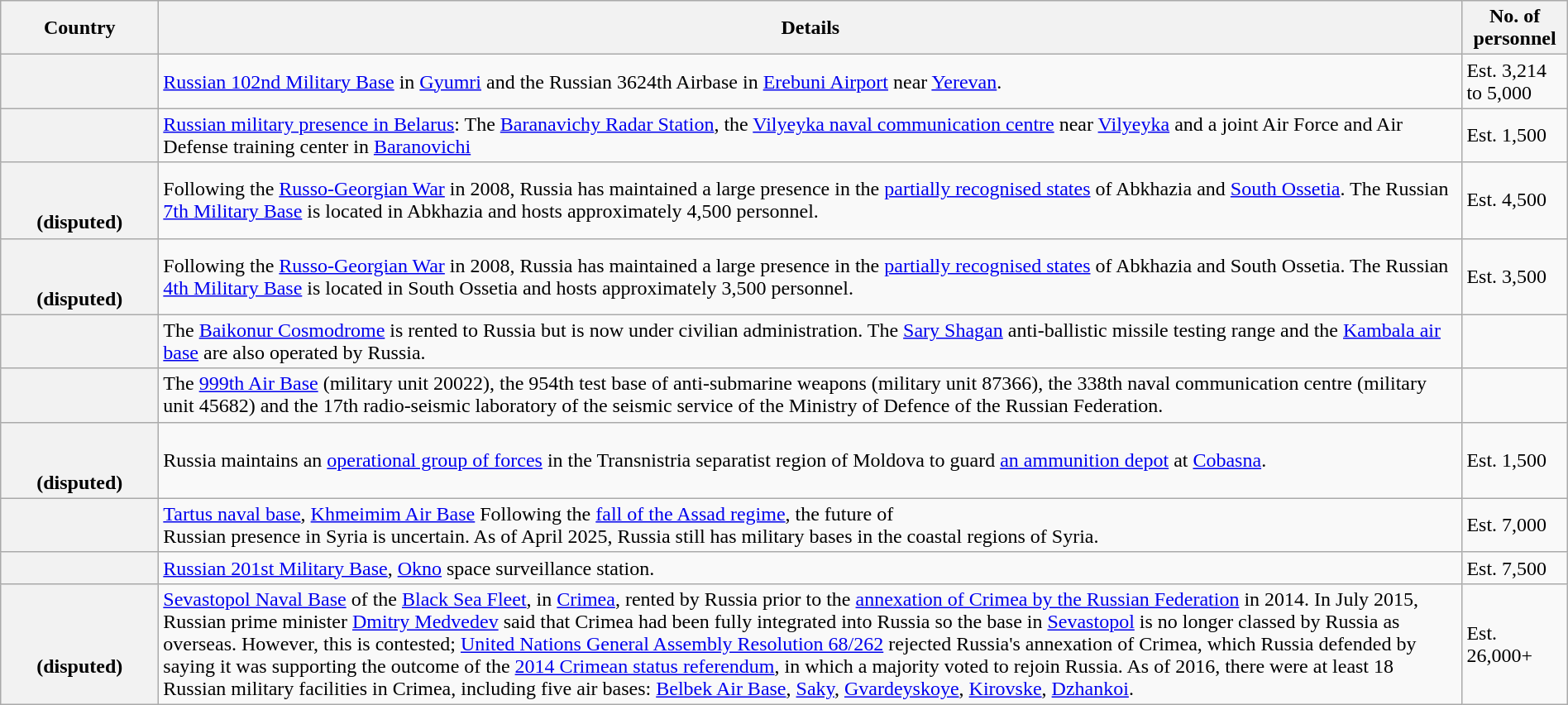<table class="wikitable" style="margin:auto;">
<tr>
<th width=120>Country</th>
<th>Details</th>
<th>No. of personnel</th>
</tr>
<tr>
<th></th>
<td><a href='#'>Russian 102nd Military Base</a> in <a href='#'>Gyumri</a> and the Russian 3624th Airbase in <a href='#'>Erebuni Airport</a> near <a href='#'>Yerevan</a>.</td>
<td>Est. 3,214 to 5,000</td>
</tr>
<tr>
<th></th>
<td><a href='#'>Russian military presence in Belarus</a>: The <a href='#'>Baranavichy Radar Station</a>, the <a href='#'>Vilyeyka naval communication centre</a> near <a href='#'>Vilyeyka</a> and a joint Air Force and Air Defense training center in <a href='#'>Baranovichi</a></td>
<td>Est. 1,500</td>
</tr>
<tr>
<th><br><br>(disputed)</th>
<td>Following the <a href='#'>Russo-Georgian War</a> in 2008, Russia has maintained a large presence in the <a href='#'>partially recognised states</a> of Abkhazia and <a href='#'>South Ossetia</a>. The Russian <a href='#'>7th Military Base</a> is located in Abkhazia and hosts approximately 4,500 personnel.</td>
<td>Est. 4,500</td>
</tr>
<tr>
<th><br><br>(disputed)</th>
<td>Following the <a href='#'>Russo-Georgian War</a> in 2008, Russia has maintained a large presence in the <a href='#'>partially recognised states</a> of Abkhazia and South Ossetia. The Russian <a href='#'>4th Military Base</a> is located in South Ossetia and hosts approximately 3,500 personnel.</td>
<td>Est. 3,500</td>
</tr>
<tr>
<th></th>
<td>The <a href='#'>Baikonur Cosmodrome</a> is rented to Russia but is now under civilian administration. The <a href='#'>Sary Shagan</a> anti-ballistic missile testing range and the <a href='#'>Kambala air base</a> are also operated by Russia.</td>
<td></td>
</tr>
<tr>
<th></th>
<td>The <a href='#'>999th Air Base</a> (military unit 20022), the 954th test base of anti-submarine weapons (military unit 87366), the 338th naval communication centre (military unit 45682) and the 17th radio-seismic laboratory of the seismic service of the Ministry of Defence of the Russian Federation.</td>
<td></td>
</tr>
<tr>
<th><br><br>(disputed)</th>
<td>Russia maintains an <a href='#'>operational group of forces</a> in the Transnistria separatist region of Moldova to guard <a href='#'>an ammunition depot</a> at <a href='#'>Cobasna</a>.</td>
<td>Est. 1,500</td>
</tr>
<tr>
<th></th>
<td><a href='#'>Tartus naval base</a>, <a href='#'>Khmeimim Air Base</a> Following the <a href='#'>fall of the Assad regime</a>, the future of<br>Russian presence in Syria is uncertain. As of April 2025, Russia still has military bases in the coastal regions of Syria. </td>
<td>Est. 7,000</td>
</tr>
<tr>
<th></th>
<td><a href='#'>Russian 201st Military Base</a>, <a href='#'>Okno</a> space surveillance station.</td>
<td>Est. 7,500</td>
</tr>
<tr>
<th><br><br>(disputed)</th>
<td><a href='#'>Sevastopol Naval Base</a> of the <a href='#'>Black Sea Fleet</a>, in <a href='#'>Crimea</a>, rented by Russia prior to the <a href='#'>annexation of Crimea by the Russian Federation</a> in 2014. In July 2015, Russian prime minister <a href='#'>Dmitry Medvedev</a> said that Crimea had been fully integrated into Russia so the base in <a href='#'>Sevastopol</a> is no longer classed by Russia as overseas. However, this is contested; <a href='#'>United Nations General Assembly Resolution 68/262</a> rejected Russia's annexation of Crimea, which Russia defended by saying it was supporting the outcome of the <a href='#'>2014 Crimean status referendum</a>, in which a majority voted to rejoin Russia. As of 2016, there were at least 18 Russian military facilities in Crimea, including five air bases: <a href='#'>Belbek Air Base</a>, <a href='#'>Saky</a>, <a href='#'>Gvardeyskoye</a>, <a href='#'>Kirovske</a>, <a href='#'>Dzhankoi</a>.</td>
<td>Est. 26,000+</td>
</tr>
</table>
